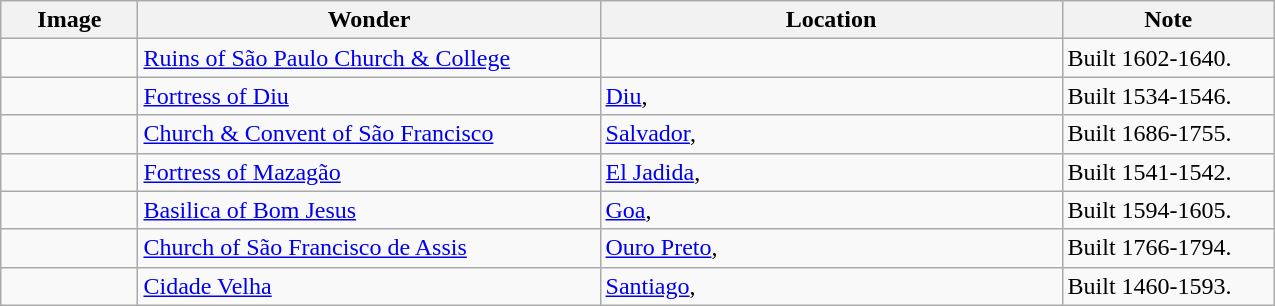<table class="wikitable sortable" width="850px">
<tr>
<th width="75px" class="unsortable"><strong>Image</strong></th>
<th width="270px"><strong>Wonder</strong></th>
<th width="270px"><strong>Location</strong></th>
<th width="120px"><strong>Note</strong></th>
</tr>
<tr>
<td></td>
<td><a href='#'>Ruins of São Paulo Church & College</a></td>
<td></td>
<td>Built 1602-1640.</td>
</tr>
<tr>
<td></td>
<td><a href='#'>Fortress of Diu</a></td>
<td><a href='#'>Diu</a>, </td>
<td>Built 1534-1546.</td>
</tr>
<tr>
<td></td>
<td><a href='#'>Church & Convent of São Francisco</a></td>
<td><a href='#'>Salvador</a>, </td>
<td>Built 1686-1755.</td>
</tr>
<tr>
<td></td>
<td><a href='#'>Fortress of Mazagão</a></td>
<td><a href='#'>El Jadida</a>, </td>
<td>Built 1541-1542.</td>
</tr>
<tr>
<td></td>
<td><a href='#'>Basilica of Bom Jesus</a></td>
<td><a href='#'>Goa</a>, </td>
<td>Built 1594-1605.</td>
</tr>
<tr>
<td></td>
<td><a href='#'>Church of São Francisco de Assis</a></td>
<td><a href='#'>Ouro Preto</a>, </td>
<td>Built 1766-1794.</td>
</tr>
<tr>
<td></td>
<td><a href='#'>Cidade Velha</a></td>
<td><a href='#'>Santiago</a>, </td>
<td>Built 1460-1593.</td>
</tr>
</table>
